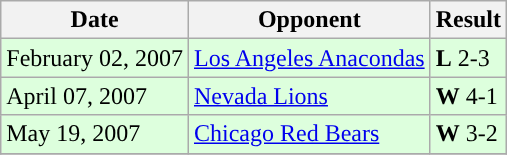<table class="wikitable">
<tr>
<th>Date</th>
<th>Opponent</th>
<th>Result</th>
</tr>
<tr style="background: #ddffdd;">
<td>February 02, 2007</td>
<td><a href='#'>Los Angeles Anacondas</a></td>
<td><strong>L</strong> 2-3</td>
</tr>
<tr style="background: #ddffdd;">
<td>April 07, 2007</td>
<td><a href='#'>Nevada Lions</a></td>
<td><strong>W</strong> 4-1</td>
</tr>
<tr style="background: #ddffdd;">
<td>May 19, 2007</td>
<td><a href='#'>Chicago Red Bears</a></td>
<td><strong>W</strong> 3-2</td>
</tr>
<tr style="background: #ddffdd;">
</tr>
</table>
